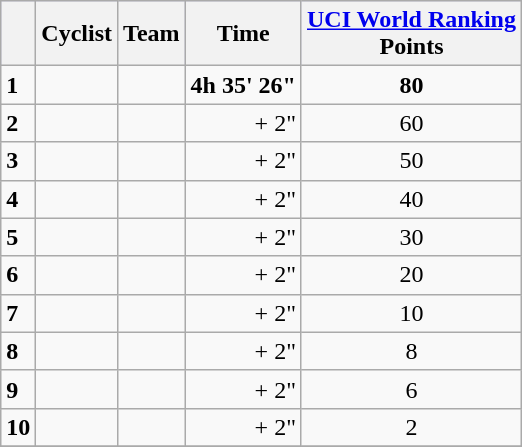<table class="wikitable">
<tr style="background:#ccccff;">
<th></th>
<th>Cyclist</th>
<th>Team</th>
<th>Time</th>
<th><a href='#'>UCI World Ranking</a><br>Points</th>
</tr>
<tr>
<td><strong>1</strong></td>
<td><strong></strong></td>
<td><strong></strong></td>
<td align=right><strong>4h 35' 26"</strong></td>
<td align=center><strong>80</strong></td>
</tr>
<tr>
<td><strong>2</strong></td>
<td></td>
<td></td>
<td align=right>+ 2"</td>
<td align=center>60</td>
</tr>
<tr>
<td><strong>3</strong></td>
<td></td>
<td></td>
<td align=right>+ 2"</td>
<td align=center>50</td>
</tr>
<tr>
<td><strong>4</strong></td>
<td></td>
<td></td>
<td align=right>+ 2"</td>
<td align=center>40</td>
</tr>
<tr>
<td><strong>5</strong></td>
<td></td>
<td></td>
<td align=right>+ 2"</td>
<td align=center>30</td>
</tr>
<tr>
<td><strong>6</strong></td>
<td></td>
<td></td>
<td align=right>+ 2"</td>
<td align=center>20</td>
</tr>
<tr>
<td><strong>7</strong></td>
<td></td>
<td></td>
<td align=right>+ 2"</td>
<td align=center>10</td>
</tr>
<tr>
<td><strong>8</strong></td>
<td></td>
<td></td>
<td align=right>+ 2"</td>
<td align=center>8</td>
</tr>
<tr>
<td><strong>9</strong></td>
<td></td>
<td></td>
<td align=right>+ 2"</td>
<td align=center>6</td>
</tr>
<tr>
<td><strong>10</strong></td>
<td></td>
<td></td>
<td align=right>+ 2"</td>
<td align=center>2</td>
</tr>
<tr>
</tr>
</table>
